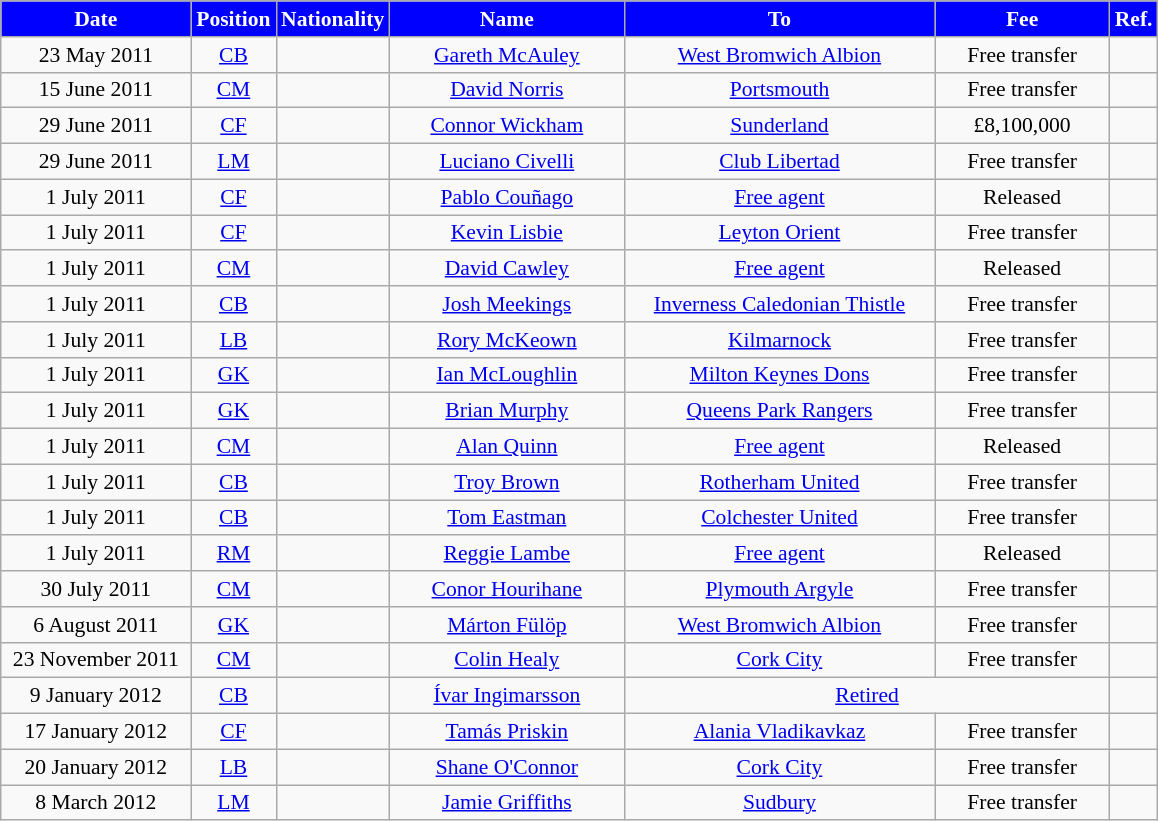<table class="wikitable"  style="text-align:center; font-size:90%; ">
<tr>
<th style="background:blue; color:white; width:120px;">Date</th>
<th style="background:blue; color:white; width:50px;">Position</th>
<th style="background:blue; color:white; width:50px;">Nationality</th>
<th style="background:blue; color:white; width:150px;">Name</th>
<th style="background:blue; color:white; width:200px;">To</th>
<th style="background:blue; color:white; width:110px;">Fee</th>
<th style="background:blue; color:white; width:25px;">Ref.</th>
</tr>
<tr>
<td>23 May 2011</td>
<td><a href='#'>CB</a></td>
<td></td>
<td><a href='#'>Gareth McAuley</a></td>
<td> <a href='#'>West Bromwich Albion</a></td>
<td>Free transfer</td>
<td></td>
</tr>
<tr>
<td>15 June 2011</td>
<td><a href='#'>CM</a></td>
<td></td>
<td><a href='#'>David Norris</a></td>
<td> <a href='#'>Portsmouth</a></td>
<td>Free transfer</td>
<td></td>
</tr>
<tr>
<td>29 June 2011</td>
<td><a href='#'>CF</a></td>
<td></td>
<td><a href='#'>Connor Wickham</a></td>
<td> <a href='#'>Sunderland</a></td>
<td>£8,100,000</td>
<td></td>
</tr>
<tr>
<td>29 June 2011</td>
<td><a href='#'>LM</a></td>
<td></td>
<td><a href='#'>Luciano Civelli</a></td>
<td> <a href='#'>Club Libertad</a></td>
<td>Free transfer</td>
<td></td>
</tr>
<tr>
<td>1 July 2011</td>
<td><a href='#'>CF</a></td>
<td></td>
<td><a href='#'>Pablo Couñago</a></td>
<td><a href='#'>Free agent</a></td>
<td>Released</td>
<td></td>
</tr>
<tr>
<td>1 July 2011</td>
<td><a href='#'>CF</a></td>
<td></td>
<td><a href='#'>Kevin Lisbie</a></td>
<td> <a href='#'>Leyton Orient</a></td>
<td>Free transfer</td>
<td></td>
</tr>
<tr>
<td>1 July 2011</td>
<td><a href='#'>CM</a></td>
<td></td>
<td><a href='#'>David Cawley</a></td>
<td><a href='#'>Free agent</a></td>
<td>Released</td>
<td></td>
</tr>
<tr>
<td>1 July 2011</td>
<td><a href='#'>CB</a></td>
<td></td>
<td><a href='#'>Josh Meekings</a></td>
<td> <a href='#'>Inverness Caledonian Thistle</a></td>
<td>Free transfer</td>
<td></td>
</tr>
<tr>
<td>1 July 2011</td>
<td><a href='#'>LB</a></td>
<td></td>
<td><a href='#'>Rory McKeown</a></td>
<td> <a href='#'>Kilmarnock</a></td>
<td>Free transfer</td>
<td></td>
</tr>
<tr>
<td>1 July 2011</td>
<td><a href='#'>GK</a></td>
<td></td>
<td><a href='#'>Ian McLoughlin</a></td>
<td> <a href='#'>Milton Keynes Dons</a></td>
<td>Free transfer</td>
<td></td>
</tr>
<tr>
<td>1 July 2011</td>
<td><a href='#'>GK</a></td>
<td></td>
<td><a href='#'>Brian Murphy</a></td>
<td> <a href='#'>Queens Park Rangers</a></td>
<td>Free transfer</td>
<td></td>
</tr>
<tr>
<td>1 July 2011</td>
<td><a href='#'>CM</a></td>
<td></td>
<td><a href='#'>Alan Quinn</a></td>
<td><a href='#'>Free agent</a></td>
<td>Released</td>
<td></td>
</tr>
<tr>
<td>1 July 2011</td>
<td><a href='#'>CB</a></td>
<td></td>
<td><a href='#'>Troy Brown</a></td>
<td> <a href='#'>Rotherham United</a></td>
<td>Free transfer</td>
<td></td>
</tr>
<tr>
<td>1 July 2011</td>
<td><a href='#'>CB</a></td>
<td></td>
<td><a href='#'>Tom Eastman</a></td>
<td> <a href='#'>Colchester United</a></td>
<td>Free transfer</td>
<td></td>
</tr>
<tr>
<td>1 July 2011</td>
<td><a href='#'>RM</a></td>
<td></td>
<td><a href='#'>Reggie Lambe</a></td>
<td><a href='#'>Free agent</a></td>
<td>Released</td>
<td></td>
</tr>
<tr>
<td>30 July 2011</td>
<td><a href='#'>CM</a></td>
<td></td>
<td><a href='#'>Conor Hourihane</a></td>
<td> <a href='#'>Plymouth Argyle</a></td>
<td>Free transfer</td>
<td></td>
</tr>
<tr>
<td>6 August 2011</td>
<td><a href='#'>GK</a></td>
<td></td>
<td><a href='#'>Márton Fülöp</a></td>
<td> <a href='#'>West Bromwich Albion</a></td>
<td>Free transfer</td>
<td></td>
</tr>
<tr>
<td>23 November 2011</td>
<td><a href='#'>CM</a></td>
<td></td>
<td><a href='#'>Colin Healy</a></td>
<td> <a href='#'>Cork City</a></td>
<td>Free transfer</td>
<td></td>
</tr>
<tr>
<td>9 January 2012</td>
<td><a href='#'>CB</a></td>
<td></td>
<td><a href='#'>Ívar Ingimarsson</a></td>
<td colspan=2><a href='#'>Retired</a></td>
<td></td>
</tr>
<tr>
<td>17 January 2012</td>
<td><a href='#'>CF</a></td>
<td></td>
<td><a href='#'>Tamás Priskin</a></td>
<td> <a href='#'>Alania Vladikavkaz</a></td>
<td>Free transfer</td>
<td></td>
</tr>
<tr>
<td>20 January 2012</td>
<td><a href='#'>LB</a></td>
<td></td>
<td><a href='#'>Shane O'Connor</a></td>
<td> <a href='#'>Cork City</a></td>
<td>Free transfer</td>
<td></td>
</tr>
<tr>
<td>8 March 2012</td>
<td><a href='#'>LM</a></td>
<td></td>
<td><a href='#'>Jamie Griffiths</a></td>
<td> <a href='#'>Sudbury</a></td>
<td>Free transfer</td>
<td></td>
</tr>
</table>
